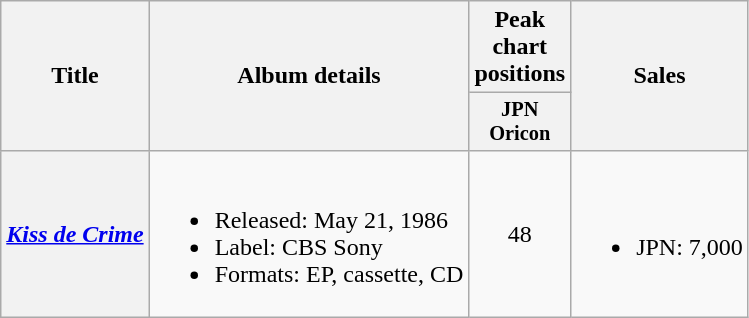<table class="wikitable plainrowheaders">
<tr>
<th scope="col" rowspan="2">Title</th>
<th scope="col" rowspan="2">Album details</th>
<th scope="col">Peak chart positions</th>
<th scope="col" rowspan="2">Sales<br></th>
</tr>
<tr>
<th scope="col" style="width:4em;font-size:85%">JPN<br>Oricon<br></th>
</tr>
<tr>
<th scope="row"><em><a href='#'>Kiss de Crime</a></em></th>
<td><br><ul><li>Released: May 21, 1986</li><li>Label: CBS Sony</li><li>Formats: EP, cassette, CD</li></ul></td>
<td align="center">48</td>
<td><br><ul><li>JPN: 7,000</li></ul></td>
</tr>
</table>
